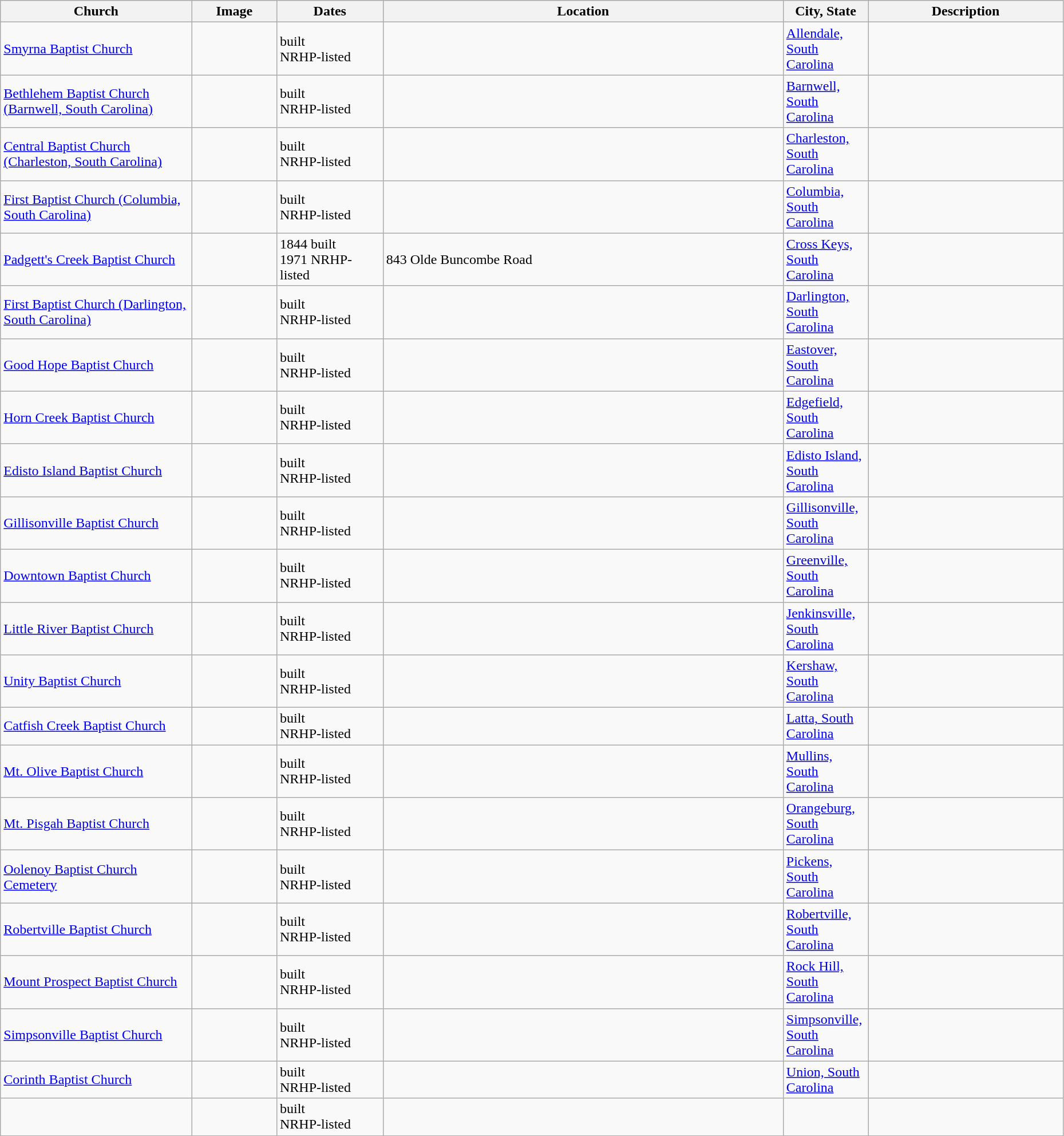<table class="wikitable sortable" style="width:98%">
<tr>
<th width = 18%><strong>Church</strong></th>
<th width = 8% class="unsortable"><strong>Image</strong></th>
<th width = 10%><strong>Dates</strong></th>
<th><strong>Location</strong></th>
<th width = 8%><strong>City, State</strong></th>
<th class="unsortable"><strong>Description</strong></th>
</tr>
<tr ->
<td><a href='#'>Smyrna Baptist Church</a></td>
<td></td>
<td>built<br> NRHP-listed</td>
<td></td>
<td><a href='#'>Allendale, South Carolina</a></td>
<td></td>
</tr>
<tr ->
<td><a href='#'>Bethlehem Baptist Church (Barnwell, South Carolina)</a></td>
<td></td>
<td>built<br> NRHP-listed</td>
<td></td>
<td><a href='#'>Barnwell, South Carolina</a></td>
<td></td>
</tr>
<tr ->
<td><a href='#'>Central Baptist Church (Charleston, South Carolina)</a></td>
<td></td>
<td>built<br> NRHP-listed</td>
<td></td>
<td><a href='#'>Charleston, South Carolina</a></td>
<td></td>
</tr>
<tr ->
<td><a href='#'>First Baptist Church (Columbia, South Carolina)</a></td>
<td></td>
<td>built<br> NRHP-listed</td>
<td></td>
<td><a href='#'>Columbia, South Carolina</a></td>
<td></td>
</tr>
<tr ->
<td><a href='#'>Padgett's Creek Baptist Church</a></td>
<td></td>
<td>1844 built<br> 1971 NRHP-listed</td>
<td>843 Olde Buncombe Road <small></small></td>
<td><a href='#'>Cross Keys, South Carolina</a></td>
<td></td>
</tr>
<tr ->
<td><a href='#'>First Baptist Church (Darlington, South Carolina)</a></td>
<td></td>
<td>built<br> NRHP-listed</td>
<td></td>
<td><a href='#'>Darlington, South Carolina</a></td>
<td></td>
</tr>
<tr ->
<td><a href='#'>Good Hope Baptist Church</a></td>
<td></td>
<td>built<br> NRHP-listed</td>
<td></td>
<td><a href='#'>Eastover, South Carolina</a></td>
<td></td>
</tr>
<tr ->
<td><a href='#'>Horn Creek Baptist Church</a></td>
<td></td>
<td>built<br> NRHP-listed</td>
<td></td>
<td><a href='#'>Edgefield, South Carolina</a></td>
<td></td>
</tr>
<tr ->
<td><a href='#'>Edisto Island Baptist Church</a></td>
<td></td>
<td>built<br> NRHP-listed</td>
<td></td>
<td><a href='#'>Edisto Island, South Carolina</a></td>
<td></td>
</tr>
<tr ->
<td><a href='#'>Gillisonville Baptist Church</a></td>
<td></td>
<td>built<br> NRHP-listed</td>
<td></td>
<td><a href='#'>Gillisonville, South Carolina</a></td>
<td></td>
</tr>
<tr ->
<td><a href='#'>Downtown Baptist Church</a></td>
<td></td>
<td>built<br> NRHP-listed</td>
<td></td>
<td><a href='#'>Greenville, South Carolina</a></td>
<td></td>
</tr>
<tr ->
<td><a href='#'>Little River Baptist Church</a></td>
<td></td>
<td>built<br> NRHP-listed</td>
<td></td>
<td><a href='#'>Jenkinsville, South Carolina</a></td>
<td></td>
</tr>
<tr ->
<td><a href='#'>Unity Baptist Church</a></td>
<td></td>
<td>built<br> NRHP-listed</td>
<td></td>
<td><a href='#'>Kershaw, South Carolina</a></td>
<td></td>
</tr>
<tr ->
<td><a href='#'>Catfish Creek Baptist Church</a></td>
<td></td>
<td>built<br> NRHP-listed</td>
<td></td>
<td><a href='#'>Latta, South Carolina</a></td>
<td></td>
</tr>
<tr ->
<td><a href='#'>Mt. Olive Baptist Church</a></td>
<td></td>
<td>built<br> NRHP-listed</td>
<td></td>
<td><a href='#'>Mullins, South Carolina</a></td>
<td></td>
</tr>
<tr ->
<td><a href='#'>Mt. Pisgah Baptist Church</a></td>
<td></td>
<td>built<br> NRHP-listed</td>
<td></td>
<td><a href='#'>Orangeburg, South Carolina</a></td>
<td></td>
</tr>
<tr ->
<td><a href='#'>Oolenoy Baptist Church Cemetery</a></td>
<td></td>
<td>built<br> NRHP-listed</td>
<td></td>
<td><a href='#'>Pickens, South Carolina</a></td>
<td></td>
</tr>
<tr ->
<td><a href='#'>Robertville Baptist Church</a></td>
<td></td>
<td>built<br> NRHP-listed</td>
<td></td>
<td><a href='#'>Robertville, South Carolina</a></td>
<td></td>
</tr>
<tr ->
<td><a href='#'>Mount Prospect Baptist Church</a></td>
<td></td>
<td>built<br> NRHP-listed</td>
<td></td>
<td><a href='#'>Rock Hill, South Carolina</a></td>
<td></td>
</tr>
<tr ->
<td><a href='#'>Simpsonville Baptist Church</a></td>
<td></td>
<td>built<br> NRHP-listed</td>
<td></td>
<td><a href='#'>Simpsonville, South Carolina</a></td>
<td></td>
</tr>
<tr ->
<td><a href='#'>Corinth Baptist Church</a></td>
<td></td>
<td>built<br> NRHP-listed</td>
<td></td>
<td><a href='#'>Union, South Carolina</a></td>
<td></td>
</tr>
<tr ->
<td></td>
<td></td>
<td>built<br> NRHP-listed</td>
<td></td>
<td></td>
<td></td>
</tr>
<tr ->
</tr>
</table>
